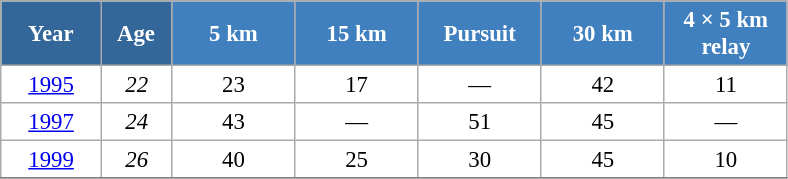<table class="wikitable" style="font-size:95%; text-align:center; border:grey solid 1px; border-collapse:collapse; background:#ffffff;">
<tr>
<th style="background-color:#369; color:white; width:60px;"> Year </th>
<th style="background-color:#369; color:white; width:40px;"> Age </th>
<th style="background-color:#4180be; color:white; width:75px;"> 5 km </th>
<th style="background-color:#4180be; color:white; width:75px;"> 15 km </th>
<th style="background-color:#4180be; color:white; width:75px;"> Pursuit </th>
<th style="background-color:#4180be; color:white; width:75px;"> 30 km </th>
<th style="background-color:#4180be; color:white; width:75px;"> 4 × 5 km <br> relay </th>
</tr>
<tr>
<td><a href='#'>1995</a></td>
<td><em>22</em></td>
<td>23</td>
<td>17</td>
<td>—</td>
<td>42</td>
<td>11</td>
</tr>
<tr>
<td><a href='#'>1997</a></td>
<td><em>24</em></td>
<td>43</td>
<td>—</td>
<td>51</td>
<td>45</td>
<td>—</td>
</tr>
<tr>
<td><a href='#'>1999</a></td>
<td><em>26</em></td>
<td>40</td>
<td>25</td>
<td>30</td>
<td>45</td>
<td>10</td>
</tr>
<tr>
</tr>
</table>
